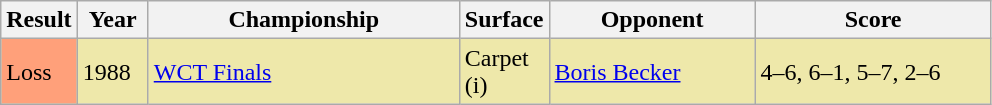<table class="sortable wikitable">
<tr>
<th style="width:40px">Result</th>
<th style="width:40px">Year</th>
<th style="width:200px">Championship</th>
<th style="width:50px">Surface</th>
<th style="width:130px">Opponent</th>
<th style="width:150px" class="unsortable">Score</th>
</tr>
<tr bgcolor=#EEE8AA>
<td style="background:#ffa07a;">Loss</td>
<td>1988</td>
<td><a href='#'>WCT Finals</a></td>
<td>Carpet (i)</td>
<td> <a href='#'>Boris Becker</a></td>
<td>4–6, 6–1, 5–7, 2–6</td>
</tr>
</table>
